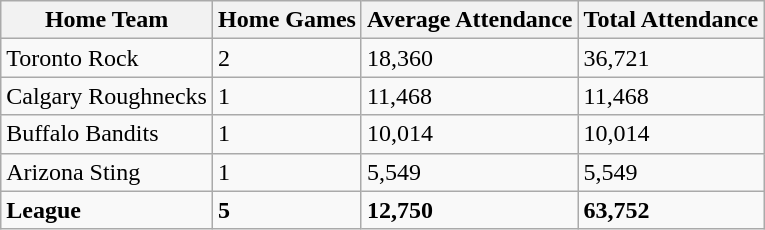<table class="wikitable sortable">
<tr>
<th>Home Team</th>
<th>Home Games</th>
<th>Average Attendance</th>
<th>Total Attendance</th>
</tr>
<tr>
<td>Toronto Rock</td>
<td>2</td>
<td>18,360</td>
<td>36,721</td>
</tr>
<tr>
<td>Calgary Roughnecks</td>
<td>1</td>
<td>11,468</td>
<td>11,468</td>
</tr>
<tr>
<td>Buffalo Bandits</td>
<td>1</td>
<td>10,014</td>
<td>10,014</td>
</tr>
<tr>
<td>Arizona Sting</td>
<td>1</td>
<td>5,549</td>
<td>5,549</td>
</tr>
<tr class="sortbottom">
<td><strong>League</strong></td>
<td><strong>5</strong></td>
<td><strong>12,750</strong></td>
<td><strong>63,752</strong></td>
</tr>
</table>
